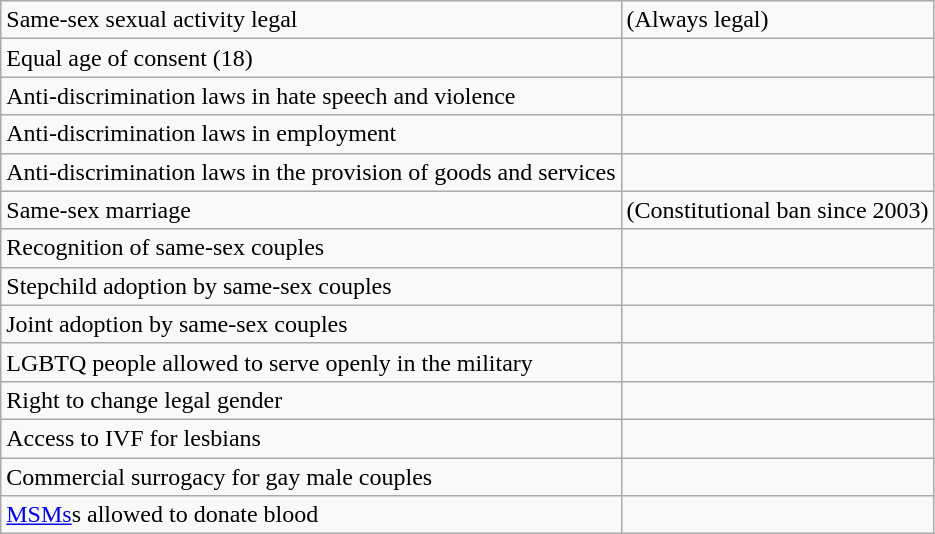<table class="wikitable">
<tr>
<td>Same-sex sexual activity legal</td>
<td> (Always legal)</td>
</tr>
<tr>
<td>Equal age of consent (18)</td>
<td></td>
</tr>
<tr>
<td>Anti-discrimination laws in hate speech and violence</td>
<td></td>
</tr>
<tr>
<td>Anti-discrimination laws in employment</td>
<td></td>
</tr>
<tr>
<td>Anti-discrimination laws in the provision of goods and services</td>
<td></td>
</tr>
<tr>
<td>Same-sex marriage</td>
<td> (Constitutional ban since 2003)</td>
</tr>
<tr>
<td>Recognition of same-sex couples</td>
<td></td>
</tr>
<tr>
<td>Stepchild adoption by same-sex couples</td>
<td></td>
</tr>
<tr>
<td>Joint adoption by same-sex couples</td>
<td></td>
</tr>
<tr>
<td>LGBTQ people allowed to serve openly in the military</td>
<td></td>
</tr>
<tr>
<td>Right to change legal gender</td>
<td></td>
</tr>
<tr>
<td>Access to IVF for lesbians</td>
<td></td>
</tr>
<tr>
<td>Commercial surrogacy for gay male couples</td>
<td></td>
</tr>
<tr>
<td><a href='#'>MSMs</a>s allowed to donate blood</td>
<td></td>
</tr>
</table>
